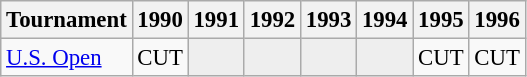<table class="wikitable" style="font-size:95%;text-align:center;">
<tr>
<th>Tournament</th>
<th>1990</th>
<th>1991</th>
<th>1992</th>
<th>1993</th>
<th>1994</th>
<th>1995</th>
<th>1996</th>
</tr>
<tr>
<td align=left><a href='#'>U.S. Open</a></td>
<td>CUT</td>
<td style="background:#eeeeee;"></td>
<td style="background:#eeeeee;"></td>
<td style="background:#eeeeee;"></td>
<td style="background:#eeeeee;"></td>
<td>CUT</td>
<td>CUT</td>
</tr>
</table>
